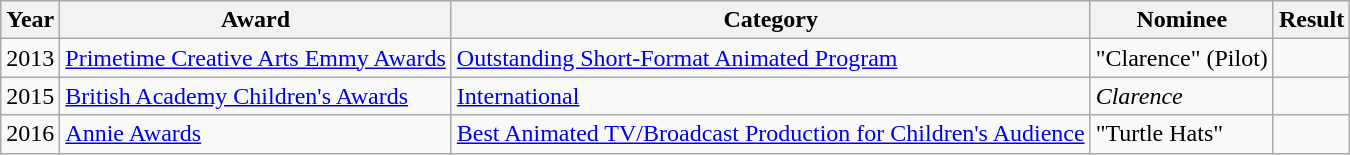<table class="wikitable sortable">
<tr>
<th>Year</th>
<th>Award</th>
<th>Category</th>
<th>Nominee</th>
<th>Result</th>
</tr>
<tr>
<td>2013</td>
<td><a href='#'>Primetime Creative Arts Emmy Awards</a></td>
<td><a href='#'>Outstanding Short-Format Animated Program</a></td>
<td>"Clarence" (Pilot)</td>
<td></td>
</tr>
<tr>
<td>2015</td>
<td><a href='#'>British Academy Children's Awards</a></td>
<td><a href='#'>International</a></td>
<td><em>Clarence</em></td>
<td></td>
</tr>
<tr>
<td>2016</td>
<td><a href='#'>Annie Awards</a></td>
<td><a href='#'>Best Animated TV/Broadcast Production for Children's Audience</a></td>
<td>"Turtle Hats"</td>
<td></td>
</tr>
</table>
